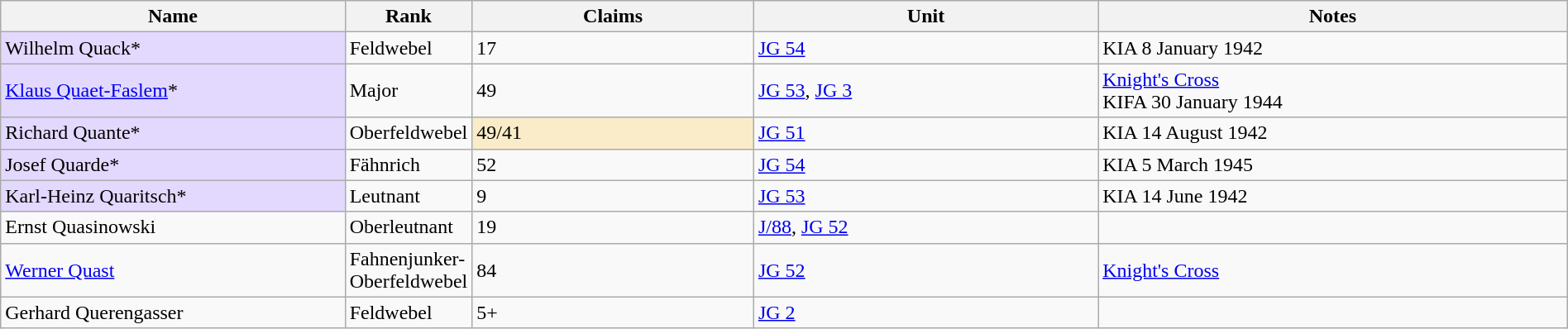<table class="wikitable" style="width:100%;">
<tr>
<th width="22%">Name</th>
<th width="8%">Rank</th>
<th width="18%">Claims</th>
<th width="22%">Unit</th>
<th width="30%">Notes</th>
</tr>
<tr>
<td style="background:#e3d9ff;" align="left">Wilhelm Quack*</td>
<td>Feldwebel</td>
<td>17</td>
<td><a href='#'>JG 54</a></td>
<td>KIA 8 January 1942</td>
</tr>
<tr>
<td style="background:#e3d9ff;" align="left"><a href='#'>Klaus Quaet-Faslem</a>*</td>
<td>Major</td>
<td>49</td>
<td><a href='#'>JG 53</a>, <a href='#'>JG 3</a></td>
<td><a href='#'>Knight's Cross</a><br>KIFA 30 January 1944</td>
</tr>
<tr>
<td style="background:#e3d9ff;" align="left">Richard Quante*</td>
<td>Oberfeldwebel</td>
<td style="background:#faecc8" align="left">49/41</td>
<td><a href='#'>JG 51</a></td>
<td>KIA 14 August 1942</td>
</tr>
<tr>
<td style="background:#e3d9ff;" align="left">Josef Quarde*</td>
<td>Fähnrich</td>
<td>52</td>
<td><a href='#'>JG 54</a></td>
<td>KIA 5 March 1945</td>
</tr>
<tr>
<td style="background:#e3d9ff;" align="left">Karl-Heinz Quaritsch*</td>
<td>Leutnant</td>
<td>9</td>
<td><a href='#'>JG 53</a></td>
<td>KIA 14 June 1942</td>
</tr>
<tr>
<td>Ernst Quasinowski</td>
<td>Oberleutnant</td>
<td>19</td>
<td><a href='#'>J/88</a>, <a href='#'>JG 52</a></td>
<td></td>
</tr>
<tr>
<td><a href='#'>Werner Quast</a></td>
<td>Fahnenjunker-Oberfeldwebel</td>
<td>84</td>
<td><a href='#'>JG 52</a></td>
<td><a href='#'>Knight's Cross</a></td>
</tr>
<tr>
<td>Gerhard Querengasser</td>
<td>Feldwebel</td>
<td>5+</td>
<td><a href='#'>JG 2</a></td>
<td></td>
</tr>
</table>
